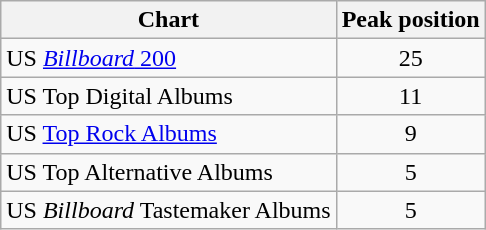<table class="wikitable sortable">
<tr>
<th>Chart</th>
<th>Peak position</th>
</tr>
<tr>
<td>US <a href='#'><em>Billboard</em> 200</a></td>
<td style="text-align:center;">25</td>
</tr>
<tr>
<td>US Top Digital Albums</td>
<td style="text-align:center;">11</td>
</tr>
<tr>
<td>US <a href='#'>Top Rock Albums</a></td>
<td style="text-align:center;">9</td>
</tr>
<tr>
<td>US Top Alternative Albums</td>
<td style="text-align:center;">5</td>
</tr>
<tr>
<td>US <em>Billboard</em> Tastemaker Albums</td>
<td style="text-align:center;">5</td>
</tr>
</table>
